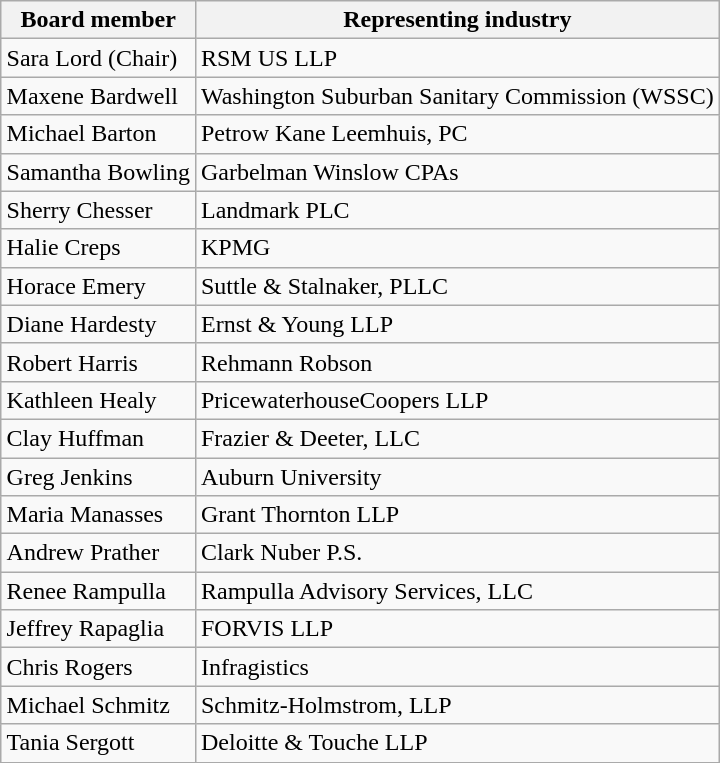<table class="wikitable" style="float:right">
<tr>
<th>Board member</th>
<th>Representing industry</th>
</tr>
<tr>
<td>Sara Lord (Chair)</td>
<td>RSM US LLP</td>
</tr>
<tr>
<td>Maxene Bardwell</td>
<td>Washington Suburban Sanitary Commission (WSSC)</td>
</tr>
<tr>
<td>Michael Barton</td>
<td>Petrow Kane Leemhuis, PC</td>
</tr>
<tr>
<td>Samantha Bowling</td>
<td>Garbelman Winslow CPAs</td>
</tr>
<tr>
<td>Sherry Chesser</td>
<td>Landmark PLC</td>
</tr>
<tr>
<td>Halie Creps</td>
<td>KPMG</td>
</tr>
<tr>
<td>Horace Emery</td>
<td>Suttle & Stalnaker, PLLC</td>
</tr>
<tr>
<td>Diane Hardesty</td>
<td>Ernst & Young LLP</td>
</tr>
<tr>
<td>Robert Harris</td>
<td>Rehmann Robson</td>
</tr>
<tr>
<td>Kathleen Healy</td>
<td>PricewaterhouseCoopers LLP</td>
</tr>
<tr>
<td>Clay Huffman</td>
<td>Frazier & Deeter, LLC</td>
</tr>
<tr>
<td>Greg Jenkins</td>
<td>Auburn University</td>
</tr>
<tr>
<td>Maria Manasses</td>
<td>Grant Thornton LLP</td>
</tr>
<tr>
<td>Andrew Prather</td>
<td>Clark Nuber P.S.</td>
</tr>
<tr>
<td>Renee Rampulla</td>
<td>Rampulla Advisory Services, LLC</td>
</tr>
<tr>
<td>Jeffrey Rapaglia</td>
<td>FORVIS LLP</td>
</tr>
<tr>
<td>Chris Rogers</td>
<td>Infragistics</td>
</tr>
<tr>
<td>Michael Schmitz</td>
<td>Schmitz-Holmstrom, LLP</td>
</tr>
<tr>
<td>Tania Sergott</td>
<td>Deloitte & Touche LLP</td>
</tr>
<tr>
</tr>
</table>
